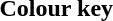<table class="toccolours">
<tr>
<th>Colour key<br></th>
</tr>
<tr>
<td><br>

</td>
</tr>
</table>
